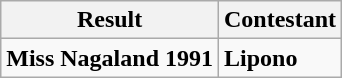<table class="wikitable">
<tr>
<th>Result</th>
<th>Contestant</th>
</tr>
<tr>
<td><strong>Miss Nagaland 1991</strong></td>
<td><strong>Lipono</strong></td>
</tr>
</table>
